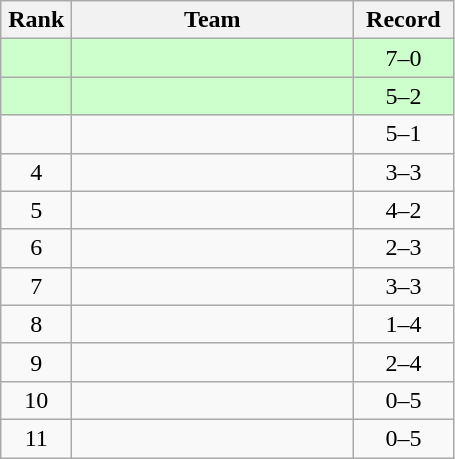<table class="wikitable" style="text-align: center;">
<tr>
<th width=40>Rank</th>
<th width=180>Team</th>
<th width=60>Record</th>
</tr>
<tr bgcolor="#ccffcc">
<td></td>
<td align="left"></td>
<td>7–0</td>
</tr>
<tr bgcolor="#ccffcc">
<td></td>
<td align="left"></td>
<td>5–2</td>
</tr>
<tr>
<td></td>
<td align="left"></td>
<td>5–1</td>
</tr>
<tr>
<td>4</td>
<td align="left"></td>
<td>3–3</td>
</tr>
<tr>
<td>5</td>
<td align="left"></td>
<td>4–2</td>
</tr>
<tr>
<td>6</td>
<td align="left"></td>
<td>2–3</td>
</tr>
<tr>
<td>7</td>
<td align="left"></td>
<td>3–3</td>
</tr>
<tr>
<td>8</td>
<td align="left"></td>
<td>1–4</td>
</tr>
<tr>
<td>9</td>
<td align="left"></td>
<td>2–4</td>
</tr>
<tr>
<td>10</td>
<td align="left"></td>
<td>0–5</td>
</tr>
<tr>
<td>11</td>
<td align="left"></td>
<td>0–5</td>
</tr>
</table>
